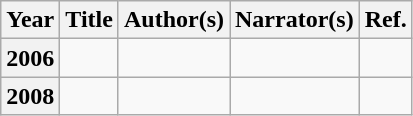<table class="wikitable sortable mw-collapsible">
<tr>
<th>Year</th>
<th>Title</th>
<th>Author(s)</th>
<th>Narrator(s)</th>
<th>Ref.</th>
</tr>
<tr>
<th>2006</th>
<td><strong><em></em></strong></td>
<td></td>
<td></td>
<td></td>
</tr>
<tr>
<th>2008</th>
<td><strong><em></em></strong></td>
<td></td>
<td></td>
<td></td>
</tr>
</table>
